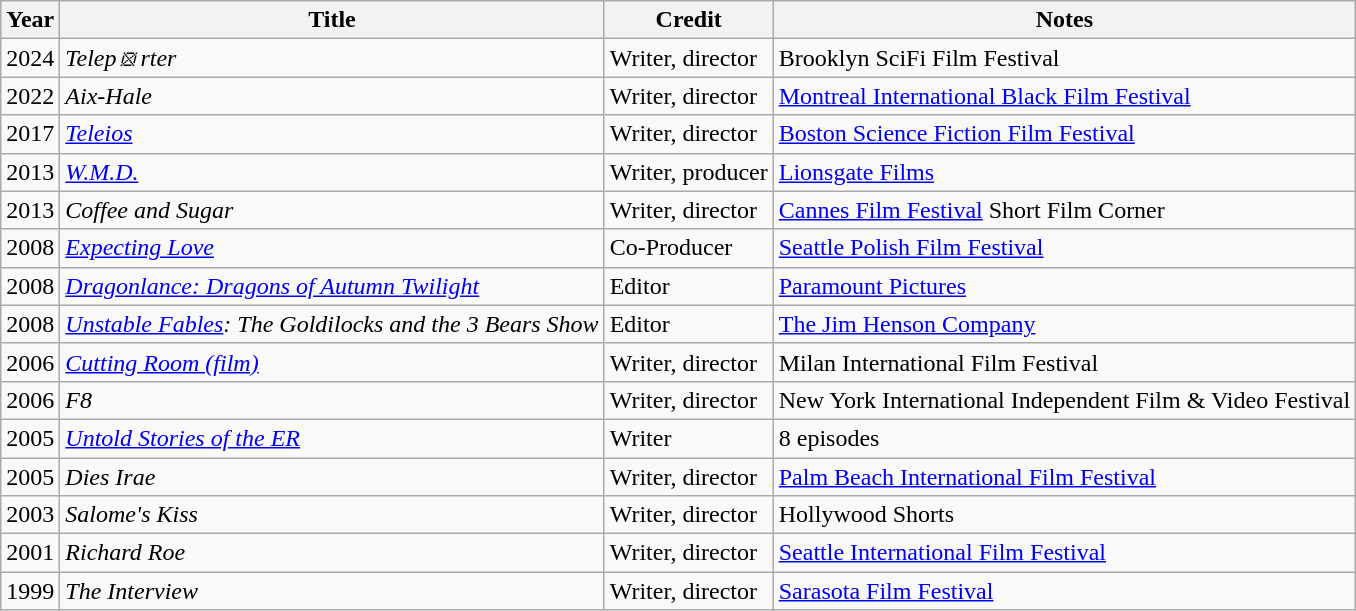<table class="wikitable">
<tr>
<th>Year</th>
<th>Title</th>
<th>Credit</th>
<th>Notes</th>
</tr>
<tr>
<td>2024</td>
<td><em>Telep⦻rter</em></td>
<td>Writer, director</td>
<td>Brooklyn SciFi Film Festival</td>
</tr>
<tr>
<td>2022</td>
<td><em>Aix-Hale</em></td>
<td>Writer, director</td>
<td><a href='#'>Montreal International Black Film Festival</a></td>
</tr>
<tr>
<td>2017</td>
<td><em><a href='#'>Teleios</a></em></td>
<td>Writer, director</td>
<td><a href='#'>Boston Science Fiction Film Festival</a></td>
</tr>
<tr>
<td>2013</td>
<td><em><a href='#'>W.M.D.</a></em></td>
<td>Writer, producer</td>
<td><a href='#'>Lionsgate Films</a></td>
</tr>
<tr>
<td>2013</td>
<td><em>Coffee and Sugar</em></td>
<td>Writer, director</td>
<td><a href='#'>Cannes Film Festival</a> Short Film Corner</td>
</tr>
<tr>
<td>2008</td>
<td><em><a href='#'>Expecting Love</a></em></td>
<td>Co-Producer</td>
<td><a href='#'>Seattle Polish Film Festival</a></td>
</tr>
<tr>
<td>2008</td>
<td><em><a href='#'>Dragonlance: Dragons of Autumn Twilight </a></em></td>
<td>Editor</td>
<td><a href='#'>Paramount Pictures</a></td>
</tr>
<tr>
<td>2008</td>
<td><em><a href='#'>Unstable Fables</a>: The Goldilocks and the 3 Bears Show</em></td>
<td>Editor</td>
<td><a href='#'>The Jim Henson Company</a></td>
</tr>
<tr>
<td>2006</td>
<td><em><a href='#'>Cutting Room (film)</a></em></td>
<td>Writer, director</td>
<td>Milan International Film Festival</td>
</tr>
<tr>
<td>2006</td>
<td><em>F8</em></td>
<td>Writer, director</td>
<td>New York International Independent Film & Video Festival</td>
</tr>
<tr>
<td>2005</td>
<td><em><a href='#'>Untold Stories of the ER</a></em></td>
<td>Writer</td>
<td>8 episodes</td>
</tr>
<tr>
<td>2005</td>
<td><em>Dies Irae</em></td>
<td>Writer, director</td>
<td><a href='#'>Palm Beach International Film Festival</a></td>
</tr>
<tr>
<td>2003</td>
<td><em>Salome's Kiss</em></td>
<td>Writer, director</td>
<td>Hollywood Shorts</td>
</tr>
<tr>
<td>2001</td>
<td><em>Richard Roe</em></td>
<td>Writer, director</td>
<td><a href='#'>Seattle International Film Festival</a></td>
</tr>
<tr>
<td>1999</td>
<td><em>The Interview</em></td>
<td>Writer, director</td>
<td><a href='#'>Sarasota Film Festival</a></td>
</tr>
</table>
